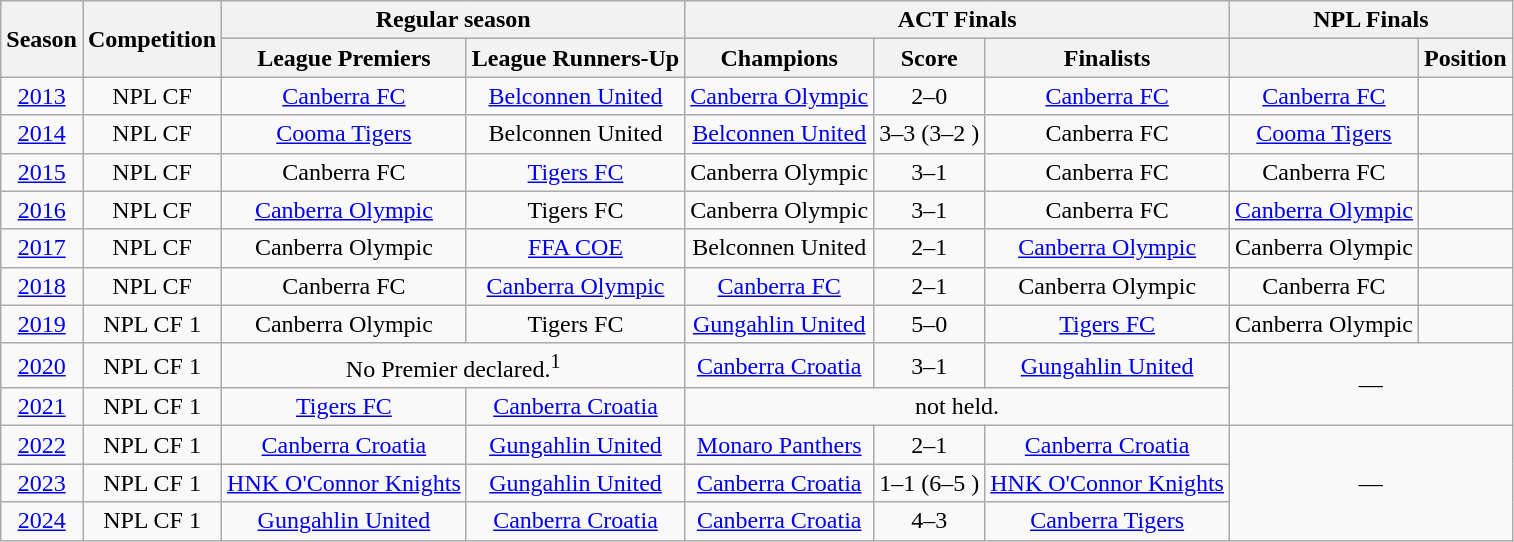<table class="wikitable sortable" style="text-align:center">
<tr>
<th rowspan=2>Season</th>
<th rowspan=2>Competition</th>
<th colspan=2>Regular season</th>
<th colspan=3>ACT Finals</th>
<th colspan=2>NPL Finals</th>
</tr>
<tr>
<th>League Premiers</th>
<th>League Runners-Up</th>
<th>Champions</th>
<th>Score</th>
<th>Finalists</th>
<th></th>
<th>Position</th>
</tr>
<tr>
<td><a href='#'>2013</a></td>
<td>NPL CF</td>
<td><a href='#'>Canberra FC</a></td>
<td><a href='#'>Belconnen United</a></td>
<td><a href='#'>Canberra Olympic</a></td>
<td>2–0</td>
<td><a href='#'>Canberra FC</a></td>
<td><a href='#'>Canberra FC</a></td>
<td></td>
</tr>
<tr>
<td><a href='#'>2014</a></td>
<td>NPL CF</td>
<td><a href='#'>Cooma Tigers</a></td>
<td>Belconnen United</td>
<td><a href='#'>Belconnen United</a></td>
<td>3–3 (3–2 )</td>
<td>Canberra FC</td>
<td><a href='#'>Cooma Tigers</a></td>
<td></td>
</tr>
<tr>
<td><a href='#'>2015</a></td>
<td>NPL CF</td>
<td>Canberra FC</td>
<td><a href='#'>Tigers FC</a></td>
<td>Canberra Olympic</td>
<td>3–1</td>
<td>Canberra FC</td>
<td>Canberra FC</td>
<td></td>
</tr>
<tr>
<td><a href='#'>2016</a></td>
<td>NPL CF</td>
<td><a href='#'>Canberra Olympic</a></td>
<td>Tigers FC</td>
<td>Canberra Olympic</td>
<td>3–1</td>
<td>Canberra FC</td>
<td><a href='#'>Canberra Olympic</a></td>
<td></td>
</tr>
<tr>
<td><a href='#'>2017</a></td>
<td>NPL CF</td>
<td>Canberra Olympic</td>
<td><a href='#'>FFA COE</a></td>
<td>Belconnen United</td>
<td>2–1</td>
<td><a href='#'>Canberra Olympic</a></td>
<td>Canberra Olympic</td>
<td></td>
</tr>
<tr>
<td><a href='#'>2018</a></td>
<td>NPL CF</td>
<td>Canberra FC</td>
<td><a href='#'>Canberra Olympic</a></td>
<td><a href='#'>Canberra FC</a></td>
<td>2–1</td>
<td>Canberra Olympic</td>
<td>Canberra FC</td>
<td></td>
</tr>
<tr>
<td><a href='#'>2019</a></td>
<td>NPL CF 1</td>
<td>Canberra Olympic</td>
<td>Tigers FC</td>
<td><a href='#'>Gungahlin United</a></td>
<td>5–0</td>
<td><a href='#'>Tigers FC</a></td>
<td>Canberra Olympic</td>
<td></td>
</tr>
<tr>
<td><a href='#'>2020</a></td>
<td>NPL CF 1</td>
<td colspan=2>No Premier declared.<sup>1</sup></td>
<td><a href='#'>Canberra Croatia</a></td>
<td>3–1</td>
<td><a href='#'>Gungahlin United</a></td>
<td rowspan="2" colspan="2">—</td>
</tr>
<tr>
<td><a href='#'>2021</a></td>
<td>NPL CF 1</td>
<td><a href='#'>Tigers FC</a></td>
<td><a href='#'>Canberra Croatia</a></td>
<td colspan="3">not held.</td>
</tr>
<tr>
<td><a href='#'>2022</a></td>
<td>NPL CF 1</td>
<td><a href='#'>Canberra Croatia</a></td>
<td><a href='#'>Gungahlin United</a></td>
<td><a href='#'>Monaro Panthers</a></td>
<td>2–1</td>
<td><a href='#'>Canberra Croatia</a></td>
<td rowspan='3' colspan="2">—</td>
</tr>
<tr>
<td><a href='#'>2023</a></td>
<td>NPL CF 1</td>
<td><a href='#'>HNK O'Connor Knights</a></td>
<td><a href='#'>Gungahlin United</a></td>
<td><a href='#'>Canberra Croatia</a></td>
<td>1–1 (6–5 )</td>
<td><a href='#'>HNK O'Connor Knights</a></td>
</tr>
<tr>
<td><a href='#'>2024</a></td>
<td>NPL CF 1</td>
<td><a href='#'>Gungahlin United</a></td>
<td><a href='#'>Canberra Croatia</a></td>
<td><a href='#'>Canberra Croatia</a></td>
<td>4–3</td>
<td><a href='#'>Canberra Tigers</a></td>
</tr>
</table>
